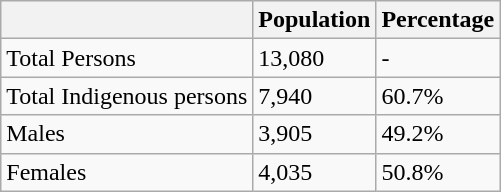<table class="wikitable">
<tr>
<th></th>
<th>Population</th>
<th>Percentage</th>
</tr>
<tr>
<td>Total Persons</td>
<td>13,080</td>
<td>-</td>
</tr>
<tr>
<td>Total Indigenous persons</td>
<td>7,940</td>
<td>60.7%</td>
</tr>
<tr>
<td>Males</td>
<td>3,905</td>
<td>49.2%</td>
</tr>
<tr>
<td>Females</td>
<td>4,035</td>
<td>50.8%</td>
</tr>
</table>
